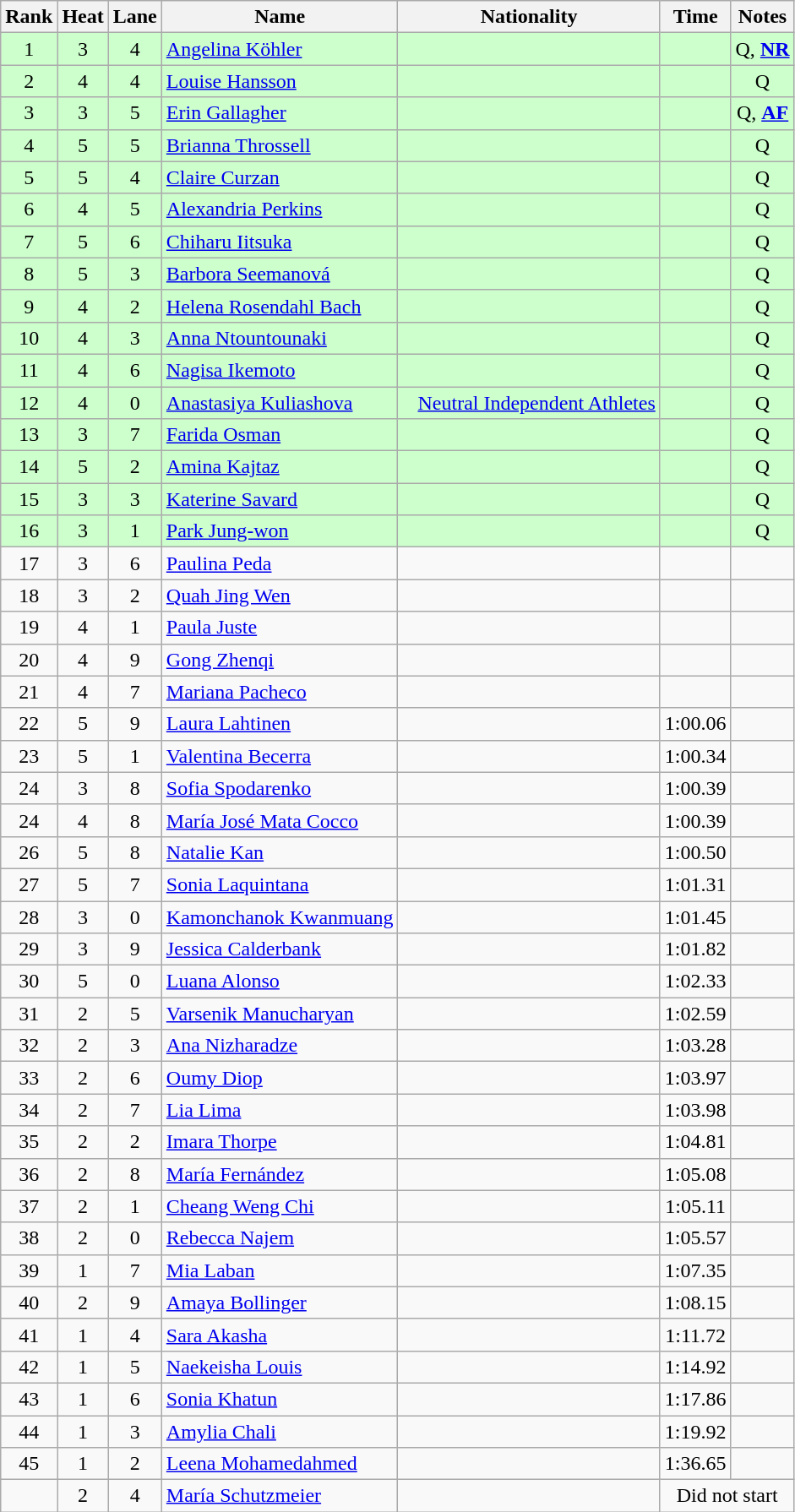<table class="wikitable sortable" style="text-align:center">
<tr>
<th>Rank</th>
<th>Heat</th>
<th>Lane</th>
<th>Name</th>
<th>Nationality</th>
<th>Time</th>
<th>Notes</th>
</tr>
<tr bgcolor=ccffcc>
<td>1</td>
<td>3</td>
<td>4</td>
<td align=left><a href='#'>Angelina Köhler</a></td>
<td align=left></td>
<td></td>
<td>Q, <strong><a href='#'>NR</a></strong></td>
</tr>
<tr bgcolor=ccffcc>
<td>2</td>
<td>4</td>
<td>4</td>
<td align=left><a href='#'>Louise Hansson</a></td>
<td align=left></td>
<td></td>
<td>Q</td>
</tr>
<tr bgcolor=ccffcc>
<td>3</td>
<td>3</td>
<td>5</td>
<td align=left><a href='#'>Erin Gallagher</a></td>
<td align=left></td>
<td></td>
<td>Q, <strong><a href='#'>AF</a></strong></td>
</tr>
<tr bgcolor=ccffcc>
<td>4</td>
<td>5</td>
<td>5</td>
<td align=left><a href='#'>Brianna Throssell</a></td>
<td align=left></td>
<td></td>
<td>Q</td>
</tr>
<tr bgcolor=ccffcc>
<td>5</td>
<td>5</td>
<td>4</td>
<td align=left><a href='#'>Claire Curzan</a></td>
<td align=left></td>
<td></td>
<td>Q</td>
</tr>
<tr bgcolor=ccffcc>
<td>6</td>
<td>4</td>
<td>5</td>
<td align=left><a href='#'>Alexandria Perkins</a></td>
<td align=left></td>
<td></td>
<td>Q</td>
</tr>
<tr bgcolor=ccffcc>
<td>7</td>
<td>5</td>
<td>6</td>
<td align=left><a href='#'>Chiharu Iitsuka</a></td>
<td align=left></td>
<td></td>
<td>Q</td>
</tr>
<tr bgcolor=ccffcc>
<td>8</td>
<td>5</td>
<td>3</td>
<td align=left><a href='#'>Barbora Seemanová</a></td>
<td align=left></td>
<td></td>
<td>Q</td>
</tr>
<tr bgcolor=ccffcc>
<td>9</td>
<td>4</td>
<td>2</td>
<td align=left><a href='#'>Helena Rosendahl Bach</a></td>
<td align=left></td>
<td></td>
<td>Q</td>
</tr>
<tr bgcolor=ccffcc>
<td>10</td>
<td>4</td>
<td>3</td>
<td align=left><a href='#'>Anna Ntountounaki</a></td>
<td align=left></td>
<td></td>
<td>Q</td>
</tr>
<tr bgcolor=ccffcc>
<td>11</td>
<td>4</td>
<td>6</td>
<td align=left><a href='#'>Nagisa Ikemoto</a></td>
<td align=left></td>
<td></td>
<td>Q</td>
</tr>
<tr bgcolor=ccffcc>
<td>12</td>
<td>4</td>
<td>0</td>
<td align=left><a href='#'>Anastasiya Kuliashova</a></td>
<td>   <a href='#'>Neutral Independent Athletes</a></td>
<td></td>
<td>Q</td>
</tr>
<tr bgcolor=ccffcc>
<td>13</td>
<td>3</td>
<td>7</td>
<td align=left><a href='#'>Farida Osman</a></td>
<td align=left></td>
<td></td>
<td>Q</td>
</tr>
<tr bgcolor=ccffcc>
<td>14</td>
<td>5</td>
<td>2</td>
<td align=left><a href='#'>Amina Kajtaz</a></td>
<td align=left></td>
<td></td>
<td>Q</td>
</tr>
<tr bgcolor=ccffcc>
<td>15</td>
<td>3</td>
<td>3</td>
<td align=left><a href='#'>Katerine Savard</a></td>
<td align=left></td>
<td></td>
<td>Q</td>
</tr>
<tr bgcolor=ccffcc>
<td>16</td>
<td>3</td>
<td>1</td>
<td align=left><a href='#'>Park Jung-won</a></td>
<td align=left></td>
<td></td>
<td>Q</td>
</tr>
<tr>
<td>17</td>
<td>3</td>
<td>6</td>
<td align=left><a href='#'>Paulina Peda</a></td>
<td align=left></td>
<td></td>
<td></td>
</tr>
<tr>
<td>18</td>
<td>3</td>
<td>2</td>
<td align=left><a href='#'>Quah Jing Wen</a></td>
<td align=left></td>
<td></td>
<td></td>
</tr>
<tr>
<td>19</td>
<td>4</td>
<td>1</td>
<td align=left><a href='#'>Paula Juste</a></td>
<td align=left></td>
<td></td>
<td></td>
</tr>
<tr>
<td>20</td>
<td>4</td>
<td>9</td>
<td align=left><a href='#'>Gong Zhenqi</a></td>
<td align=left></td>
<td></td>
<td></td>
</tr>
<tr>
<td>21</td>
<td>4</td>
<td>7</td>
<td align=left><a href='#'>Mariana Pacheco</a></td>
<td align=left></td>
<td></td>
<td></td>
</tr>
<tr>
<td>22</td>
<td>5</td>
<td>9</td>
<td align=left><a href='#'>Laura Lahtinen</a></td>
<td align=left></td>
<td>1:00.06</td>
<td></td>
</tr>
<tr>
<td>23</td>
<td>5</td>
<td>1</td>
<td align=left><a href='#'>Valentina Becerra</a></td>
<td align=left></td>
<td>1:00.34</td>
<td></td>
</tr>
<tr>
<td>24</td>
<td>3</td>
<td>8</td>
<td align=left><a href='#'>Sofia Spodarenko</a></td>
<td align=left></td>
<td>1:00.39</td>
<td></td>
</tr>
<tr>
<td>24</td>
<td>4</td>
<td>8</td>
<td align=left><a href='#'>María José Mata Cocco</a></td>
<td align=left></td>
<td>1:00.39</td>
<td></td>
</tr>
<tr>
<td>26</td>
<td>5</td>
<td>8</td>
<td align=left><a href='#'>Natalie Kan</a></td>
<td align=left></td>
<td>1:00.50</td>
<td></td>
</tr>
<tr>
<td>27</td>
<td>5</td>
<td>7</td>
<td align=left><a href='#'>Sonia Laquintana</a></td>
<td align=left></td>
<td>1:01.31</td>
<td></td>
</tr>
<tr>
<td>28</td>
<td>3</td>
<td>0</td>
<td align=left><a href='#'>Kamonchanok Kwanmuang</a></td>
<td align=left></td>
<td>1:01.45</td>
<td></td>
</tr>
<tr>
<td>29</td>
<td>3</td>
<td>9</td>
<td align=left><a href='#'>Jessica Calderbank</a></td>
<td align=left></td>
<td>1:01.82</td>
<td></td>
</tr>
<tr>
<td>30</td>
<td>5</td>
<td>0</td>
<td align=left><a href='#'>Luana Alonso</a></td>
<td align=left></td>
<td>1:02.33</td>
<td></td>
</tr>
<tr>
<td>31</td>
<td>2</td>
<td>5</td>
<td align=left><a href='#'>Varsenik Manucharyan</a></td>
<td align=left></td>
<td>1:02.59</td>
<td></td>
</tr>
<tr>
<td>32</td>
<td>2</td>
<td>3</td>
<td align=left><a href='#'>Ana Nizharadze</a></td>
<td align=left></td>
<td>1:03.28</td>
<td></td>
</tr>
<tr>
<td>33</td>
<td>2</td>
<td>6</td>
<td align=left><a href='#'>Oumy Diop</a></td>
<td align=left></td>
<td>1:03.97</td>
<td></td>
</tr>
<tr>
<td>34</td>
<td>2</td>
<td>7</td>
<td align=left><a href='#'>Lia Lima</a></td>
<td align=left></td>
<td>1:03.98</td>
<td></td>
</tr>
<tr>
<td>35</td>
<td>2</td>
<td>2</td>
<td align=left><a href='#'>Imara Thorpe</a></td>
<td align=left></td>
<td>1:04.81</td>
<td></td>
</tr>
<tr>
<td>36</td>
<td>2</td>
<td>8</td>
<td align=left><a href='#'>María Fernández</a></td>
<td align=left></td>
<td>1:05.08</td>
<td></td>
</tr>
<tr>
<td>37</td>
<td>2</td>
<td>1</td>
<td align=left><a href='#'>Cheang Weng Chi</a></td>
<td align=left></td>
<td>1:05.11</td>
<td></td>
</tr>
<tr>
<td>38</td>
<td>2</td>
<td>0</td>
<td align=left><a href='#'>Rebecca Najem</a></td>
<td align=left></td>
<td>1:05.57</td>
<td></td>
</tr>
<tr>
<td>39</td>
<td>1</td>
<td>7</td>
<td align=left><a href='#'>Mia Laban</a></td>
<td align=left></td>
<td>1:07.35</td>
<td></td>
</tr>
<tr>
<td>40</td>
<td>2</td>
<td>9</td>
<td align=left><a href='#'>Amaya Bollinger</a></td>
<td align=left></td>
<td>1:08.15</td>
<td></td>
</tr>
<tr>
<td>41</td>
<td>1</td>
<td>4</td>
<td align=left><a href='#'>Sara Akasha</a></td>
<td align=left></td>
<td>1:11.72</td>
<td></td>
</tr>
<tr>
<td>42</td>
<td>1</td>
<td>5</td>
<td align=left><a href='#'>Naekeisha Louis</a></td>
<td align=left></td>
<td>1:14.92</td>
<td></td>
</tr>
<tr>
<td>43</td>
<td>1</td>
<td>6</td>
<td align=left><a href='#'>Sonia Khatun</a></td>
<td align=left></td>
<td>1:17.86</td>
<td></td>
</tr>
<tr>
<td>44</td>
<td>1</td>
<td>3</td>
<td align=left><a href='#'>Amylia Chali</a></td>
<td align=left></td>
<td>1:19.92</td>
<td></td>
</tr>
<tr>
<td>45</td>
<td>1</td>
<td>2</td>
<td align=left><a href='#'>Leena Mohamedahmed</a></td>
<td align=left></td>
<td>1:36.65</td>
<td></td>
</tr>
<tr>
<td></td>
<td>2</td>
<td>4</td>
<td align=left><a href='#'>María Schutzmeier</a></td>
<td align=left></td>
<td colspan=2>Did not start</td>
</tr>
</table>
